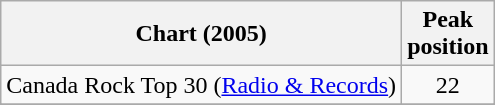<table class="wikitable">
<tr>
<th>Chart (2005)</th>
<th>Peak<br>position</th>
</tr>
<tr>
<td>Canada Rock Top 30 (<a href='#'>Radio & Records</a>)</td>
<td align="center">22</td>
</tr>
<tr>
</tr>
<tr>
</tr>
<tr>
</tr>
</table>
